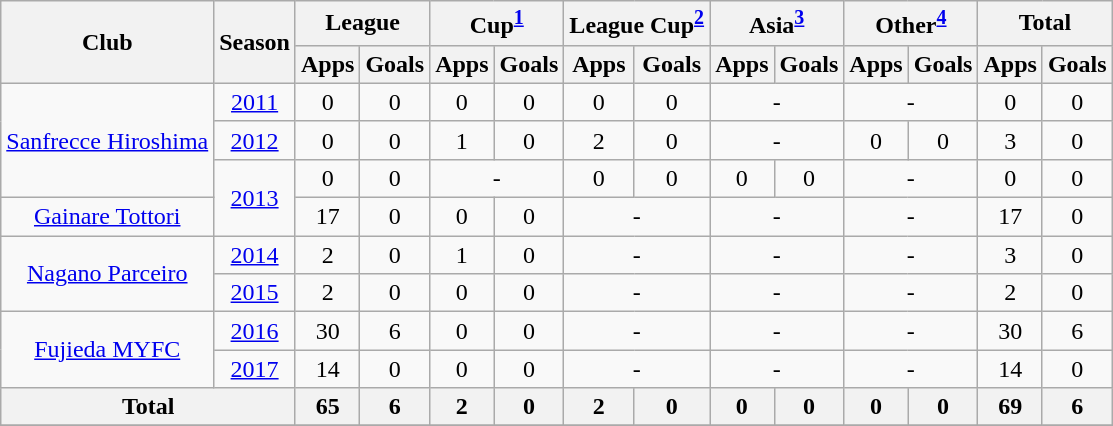<table class="wikitable" style="text-align:center;">
<tr>
<th rowspan="2">Club</th>
<th rowspan="2">Season</th>
<th colspan="2">League</th>
<th colspan="2">Cup<sup><a href='#'>1</a></sup></th>
<th colspan="2">League Cup<sup><a href='#'>2</a></sup></th>
<th colspan="2">Asia<sup><a href='#'>3</a></sup></th>
<th colspan="2">Other<sup><a href='#'>4</a></sup></th>
<th colspan="2">Total</th>
</tr>
<tr>
<th>Apps</th>
<th>Goals</th>
<th>Apps</th>
<th>Goals</th>
<th>Apps</th>
<th>Goals</th>
<th>Apps</th>
<th>Goals</th>
<th>Apps</th>
<th>Goals</th>
<th>Apps</th>
<th>Goals</th>
</tr>
<tr>
<td rowspan="3"><a href='#'>Sanfrecce Hiroshima</a></td>
<td><a href='#'>2011</a></td>
<td>0</td>
<td>0</td>
<td>0</td>
<td>0</td>
<td>0</td>
<td>0</td>
<td colspan="2">-</td>
<td colspan="2">-</td>
<td>0</td>
<td>0</td>
</tr>
<tr>
<td><a href='#'>2012</a></td>
<td>0</td>
<td>0</td>
<td>1</td>
<td>0</td>
<td>2</td>
<td>0</td>
<td colspan="2">-</td>
<td>0</td>
<td>0</td>
<td>3</td>
<td>0</td>
</tr>
<tr>
<td rowspan="2"><a href='#'>2013</a></td>
<td>0</td>
<td>0</td>
<td colspan="2">-</td>
<td>0</td>
<td>0</td>
<td>0</td>
<td>0</td>
<td colspan="2">-</td>
<td>0</td>
<td>0</td>
</tr>
<tr>
<td><a href='#'>Gainare Tottori</a></td>
<td>17</td>
<td>0</td>
<td>0</td>
<td>0</td>
<td colspan="2">-</td>
<td colspan="2">-</td>
<td colspan="2">-</td>
<td>17</td>
<td>0</td>
</tr>
<tr>
<td rowspan="2"><a href='#'>Nagano Parceiro</a></td>
<td><a href='#'>2014</a></td>
<td>2</td>
<td>0</td>
<td>1</td>
<td>0</td>
<td colspan="2">-</td>
<td colspan="2">-</td>
<td colspan="2">-</td>
<td>3</td>
<td>0</td>
</tr>
<tr>
<td><a href='#'>2015</a></td>
<td>2</td>
<td>0</td>
<td>0</td>
<td>0</td>
<td colspan="2">-</td>
<td colspan="2">-</td>
<td colspan="2">-</td>
<td>2</td>
<td>0</td>
</tr>
<tr>
<td rowspan="2"><a href='#'>Fujieda MYFC</a></td>
<td><a href='#'>2016</a></td>
<td>30</td>
<td>6</td>
<td>0</td>
<td>0</td>
<td colspan="2">-</td>
<td colspan="2">-</td>
<td colspan="2">-</td>
<td>30</td>
<td>6</td>
</tr>
<tr>
<td><a href='#'>2017</a></td>
<td>14</td>
<td>0</td>
<td>0</td>
<td>0</td>
<td colspan="2">-</td>
<td colspan="2">-</td>
<td colspan="2">-</td>
<td>14</td>
<td>0</td>
</tr>
<tr>
<th colspan="2">Total</th>
<th>65</th>
<th>6</th>
<th>2</th>
<th>0</th>
<th>2</th>
<th>0</th>
<th>0</th>
<th>0</th>
<th>0</th>
<th>0</th>
<th>69</th>
<th>6</th>
</tr>
<tr>
</tr>
</table>
